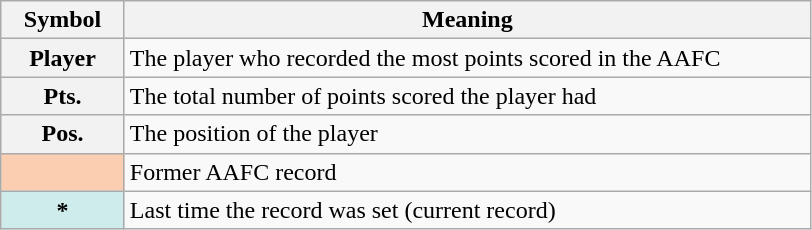<table class="wikitable plainrowheaders" border="1">
<tr>
<th scope="col" style="width:75px">Symbol</th>
<th scope="col" style="width:450px">Meaning</th>
</tr>
<tr>
<th scope="row" style="text-align:center;"><strong>Player</strong></th>
<td>The player who recorded the most points scored in the AAFC</td>
</tr>
<tr>
<th scope="row" style="text-align:center;"><strong>Pts.</strong></th>
<td>The total number of points scored the player had</td>
</tr>
<tr>
<th scope="row" style="text-align:center;"><strong>Pos.</strong></th>
<td>The position of the player</td>
</tr>
<tr>
<th scope="row" style="text-align:center; background:#FBCEB1;"></th>
<td>Former AAFC record</td>
</tr>
<tr>
<th scope="row" style="text-align:center; background:#CFECEC;">*</th>
<td>Last time the record was set (current record)</td>
</tr>
</table>
